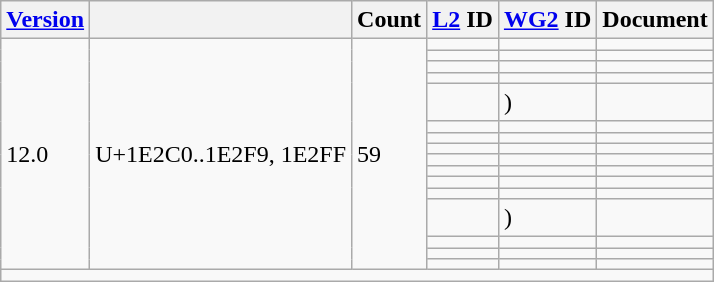<table class="wikitable sticky-header">
<tr>
<th><a href='#'>Version</a></th>
<th></th>
<th>Count</th>
<th><a href='#'>L2</a> ID</th>
<th><a href='#'>WG2</a> ID</th>
<th>Document</th>
</tr>
<tr>
<td rowspan="16">12.0</td>
<td rowspan="16">U+1E2C0..1E2F9, 1E2FF</td>
<td rowspan="16">59</td>
<td></td>
<td></td>
<td></td>
</tr>
<tr>
<td></td>
<td></td>
<td></td>
</tr>
<tr>
<td></td>
<td></td>
<td></td>
</tr>
<tr>
<td></td>
<td></td>
<td></td>
</tr>
<tr>
<td></td>
<td> )</td>
<td></td>
</tr>
<tr>
<td></td>
<td></td>
<td></td>
</tr>
<tr>
<td></td>
<td></td>
<td></td>
</tr>
<tr>
<td></td>
<td></td>
<td></td>
</tr>
<tr>
<td></td>
<td></td>
<td></td>
</tr>
<tr>
<td></td>
<td></td>
<td></td>
</tr>
<tr>
<td></td>
<td></td>
<td></td>
</tr>
<tr>
<td></td>
<td></td>
<td></td>
</tr>
<tr>
<td></td>
<td> )</td>
<td></td>
</tr>
<tr>
<td></td>
<td></td>
<td></td>
</tr>
<tr>
<td></td>
<td></td>
<td></td>
</tr>
<tr>
<td></td>
<td></td>
<td></td>
</tr>
<tr class="sortbottom">
<td colspan="6"></td>
</tr>
</table>
